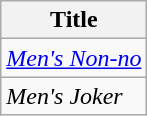<table class="wikitable">
<tr>
<th>Title</th>
</tr>
<tr>
<td><em><a href='#'>Men's Non-no</a></em></td>
</tr>
<tr>
<td><em>Men's Joker</em></td>
</tr>
</table>
